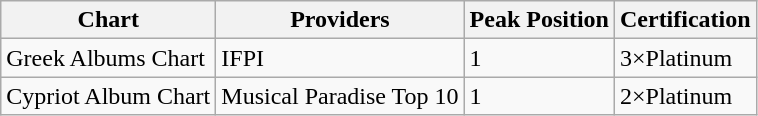<table class="wikitable">
<tr>
<th align="left">Chart</th>
<th align="left">Providers</th>
<th align="left">Peak Position</th>
<th align="left">Certification</th>
</tr>
<tr>
<td align="left">Greek Albums Chart</td>
<td align="left">IFPI</td>
<td>1</td>
<td align="left">3×Platinum</td>
</tr>
<tr>
<td align="left">Cypriot Album Chart</td>
<td align="left">Musical Paradise Top 10</td>
<td>1</td>
<td align="left">2×Platinum</td>
</tr>
</table>
